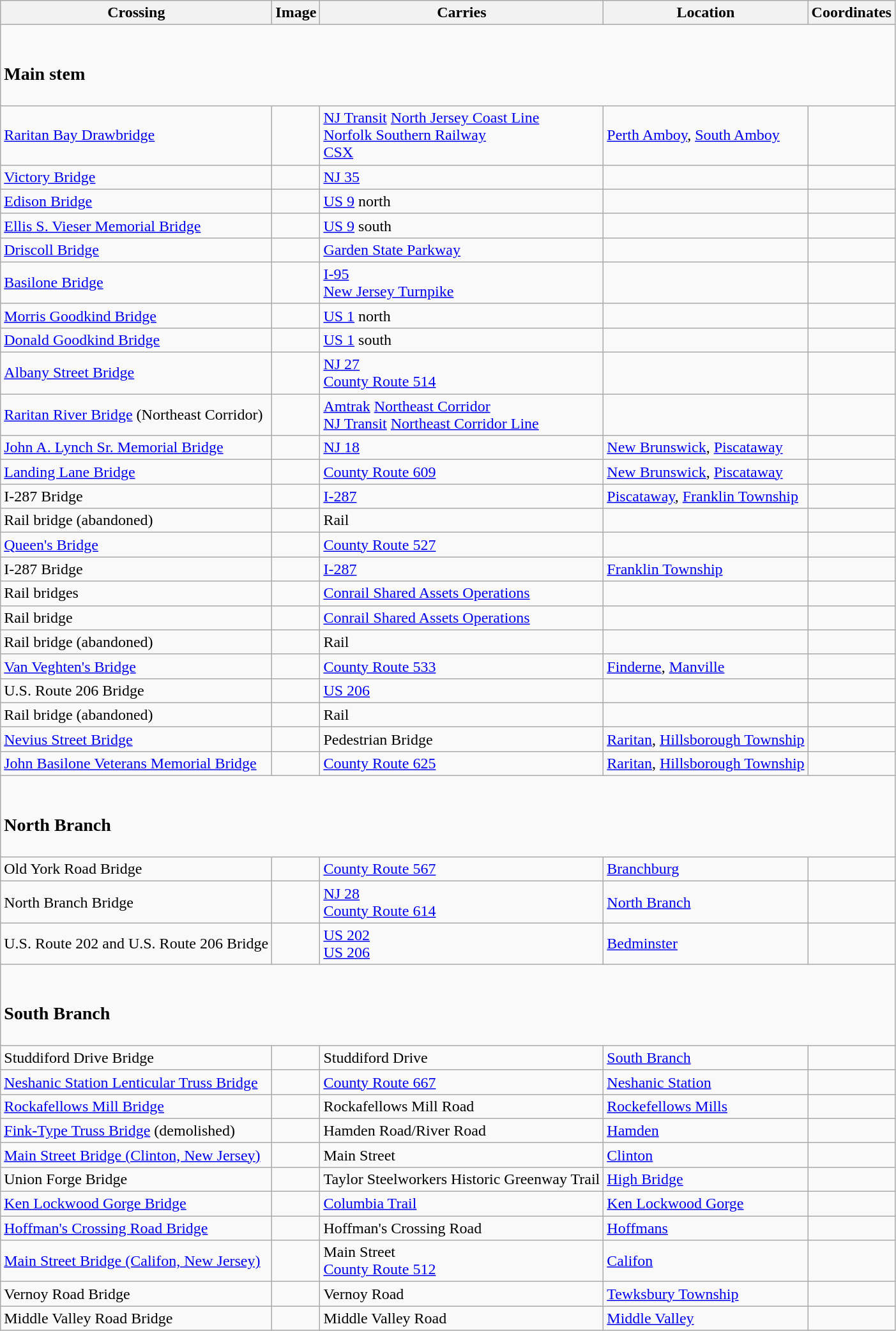<table class=wikitable>
<tr>
<th>Crossing</th>
<th>Image</th>
<th>Carries</th>
<th>Location</th>
<th>Coordinates</th>
</tr>
<tr>
<td colspan="5"><br><h3>Main stem</h3></td>
</tr>
<tr>
<td><a href='#'>Raritan Bay Drawbridge</a></td>
<td></td>
<td><a href='#'>NJ Transit</a> <a href='#'>North Jersey Coast Line</a><br><a href='#'>Norfolk Southern Railway</a><br><a href='#'>CSX</a></td>
<td><a href='#'>Perth Amboy</a>, <a href='#'>South Amboy</a></td>
<td></td>
</tr>
<tr>
<td><a href='#'>Victory Bridge</a></td>
<td></td>
<td> <a href='#'>NJ 35</a></td>
<td></td>
<td></td>
</tr>
<tr>
<td><a href='#'>Edison Bridge</a></td>
<td></td>
<td> <a href='#'>US 9</a> north</td>
<td></td>
<td></td>
</tr>
<tr>
<td><a href='#'>Ellis S. Vieser Memorial Bridge</a></td>
<td></td>
<td> <a href='#'>US 9</a> south</td>
<td></td>
<td></td>
</tr>
<tr>
<td><a href='#'>Driscoll Bridge</a></td>
<td></td>
<td> <a href='#'>Garden State Parkway</a></td>
<td></td>
<td></td>
</tr>
<tr>
<td><a href='#'>Basilone Bridge</a></td>
<td></td>
<td> <a href='#'>I-95</a><br> <a href='#'>New Jersey Turnpike</a></td>
<td></td>
<td></td>
</tr>
<tr>
<td><a href='#'>Morris Goodkind Bridge</a></td>
<td></td>
<td> <a href='#'>US 1</a> north</td>
<td></td>
<td></td>
</tr>
<tr>
<td><a href='#'>Donald Goodkind Bridge</a></td>
<td></td>
<td> <a href='#'>US 1</a> south</td>
<td></td>
<td></td>
</tr>
<tr>
<td><a href='#'>Albany Street Bridge</a></td>
<td></td>
<td> <a href='#'>NJ 27</a><br> <a href='#'>County Route 514</a></td>
<td></td>
<td></td>
</tr>
<tr>
<td><a href='#'>Raritan River Bridge</a> (Northeast Corridor)</td>
<td></td>
<td><a href='#'>Amtrak</a> <a href='#'>Northeast Corridor</a><br> <a href='#'>NJ Transit</a> <a href='#'>Northeast Corridor Line</a></td>
<td></td>
<td></td>
</tr>
<tr>
<td><a href='#'>John A. Lynch Sr. Memorial Bridge</a></td>
<td></td>
<td> <a href='#'>NJ 18</a></td>
<td><a href='#'>New Brunswick</a>, <a href='#'>Piscataway</a></td>
<td></td>
</tr>
<tr>
<td><a href='#'>Landing Lane Bridge</a></td>
<td></td>
<td> <a href='#'>County Route 609</a></td>
<td><a href='#'>New Brunswick</a>, <a href='#'>Piscataway</a></td>
<td></td>
</tr>
<tr>
<td>I-287 Bridge</td>
<td></td>
<td> <a href='#'>I-287</a></td>
<td><a href='#'>Piscataway</a>, <a href='#'>Franklin Township</a></td>
<td></td>
</tr>
<tr>
<td>Rail bridge (abandoned)</td>
<td></td>
<td>Rail</td>
<td></td>
<td></td>
</tr>
<tr>
<td><a href='#'>Queen's Bridge</a></td>
<td></td>
<td> <a href='#'>County Route 527</a></td>
<td></td>
<td></td>
</tr>
<tr>
<td>I-287 Bridge</td>
<td></td>
<td> <a href='#'>I-287</a></td>
<td><a href='#'>Franklin Township</a></td>
<td></td>
</tr>
<tr>
<td>Rail bridges</td>
<td></td>
<td><a href='#'>Conrail Shared Assets Operations</a></td>
<td></td>
<td></td>
</tr>
<tr>
<td>Rail bridge</td>
<td></td>
<td><a href='#'>Conrail Shared Assets Operations</a></td>
<td></td>
<td></td>
</tr>
<tr>
<td>Rail bridge (abandoned)</td>
<td></td>
<td>Rail</td>
<td></td>
<td></td>
</tr>
<tr>
<td><a href='#'>Van Veghten's Bridge</a></td>
<td></td>
<td> <a href='#'>County Route 533</a></td>
<td><a href='#'>Finderne</a>, <a href='#'>Manville</a></td>
<td></td>
</tr>
<tr>
<td>U.S. Route 206 Bridge</td>
<td></td>
<td> <a href='#'>US 206</a></td>
<td></td>
<td></td>
</tr>
<tr>
<td>Rail bridge (abandoned)</td>
<td></td>
<td>Rail</td>
<td></td>
<td></td>
</tr>
<tr>
<td><a href='#'>Nevius Street Bridge</a></td>
<td></td>
<td>Pedestrian Bridge</td>
<td><a href='#'>Raritan</a>, <a href='#'>Hillsborough Township</a></td>
<td></td>
</tr>
<tr>
<td><a href='#'>John Basilone Veterans Memorial Bridge</a></td>
<td></td>
<td> <a href='#'>County Route 625</a></td>
<td><a href='#'>Raritan</a>, <a href='#'>Hillsborough Township</a></td>
<td></td>
</tr>
<tr>
<td colspan="5"><br><h3>North Branch</h3></td>
</tr>
<tr>
<td>Old York Road Bridge</td>
<td></td>
<td> <a href='#'>County Route 567</a></td>
<td><a href='#'>Branchburg</a></td>
<td></td>
</tr>
<tr>
<td>North Branch Bridge</td>
<td></td>
<td> <a href='#'>NJ 28</a><br> <a href='#'>County Route 614</a></td>
<td><a href='#'>North Branch</a></td>
<td></td>
</tr>
<tr>
<td>U.S. Route 202 and U.S. Route 206 Bridge</td>
<td></td>
<td> <a href='#'>US 202</a><br> <a href='#'>US 206</a></td>
<td><a href='#'>Bedminster</a></td>
<td></td>
</tr>
<tr>
<td colspan="5"><br><h3>South Branch</h3></td>
</tr>
<tr>
<td>Studdiford Drive Bridge</td>
<td></td>
<td>Studdiford Drive</td>
<td><a href='#'>South Branch</a></td>
<td></td>
</tr>
<tr>
<td><a href='#'>Neshanic Station Lenticular Truss Bridge</a></td>
<td></td>
<td> <a href='#'>County Route 667</a></td>
<td><a href='#'>Neshanic Station</a></td>
<td></td>
</tr>
<tr>
<td><a href='#'>Rockafellows Mill Bridge</a></td>
<td></td>
<td>Rockafellows Mill Road</td>
<td><a href='#'>Rockefellows Mills</a></td>
<td></td>
</tr>
<tr>
<td><a href='#'>Fink-Type Truss Bridge</a> (demolished)</td>
<td></td>
<td>Hamden Road/River Road</td>
<td><a href='#'>Hamden</a></td>
<td></td>
</tr>
<tr>
<td><a href='#'>Main Street Bridge (Clinton, New Jersey)</a></td>
<td></td>
<td>Main Street</td>
<td><a href='#'>Clinton</a></td>
<td></td>
</tr>
<tr>
<td>Union Forge Bridge</td>
<td></td>
<td>Taylor Steelworkers Historic Greenway Trail</td>
<td><a href='#'>High Bridge</a></td>
<td></td>
</tr>
<tr>
<td><a href='#'>Ken Lockwood Gorge Bridge</a></td>
<td></td>
<td><a href='#'>Columbia Trail</a></td>
<td><a href='#'>Ken Lockwood Gorge</a></td>
<td></td>
</tr>
<tr>
<td><a href='#'>Hoffman's Crossing Road Bridge</a></td>
<td></td>
<td>Hoffman's Crossing Road</td>
<td><a href='#'>Hoffmans</a></td>
<td></td>
</tr>
<tr>
<td><a href='#'>Main Street Bridge (Califon, New Jersey)</a></td>
<td></td>
<td>Main Street<br> <a href='#'>County Route 512</a></td>
<td><a href='#'>Califon</a></td>
<td></td>
</tr>
<tr>
<td>Vernoy Road Bridge</td>
<td></td>
<td>Vernoy Road</td>
<td><a href='#'>Tewksbury Township</a></td>
<td></td>
</tr>
<tr>
<td>Middle Valley Road Bridge</td>
<td></td>
<td>Middle Valley Road</td>
<td><a href='#'>Middle Valley</a></td>
<td></td>
</tr>
</table>
